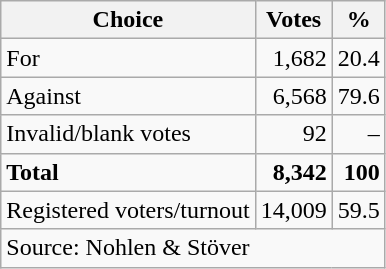<table class=wikitable style=text-align:right>
<tr>
<th>Choice</th>
<th>Votes</th>
<th>%</th>
</tr>
<tr>
<td align=left>For</td>
<td>1,682</td>
<td>20.4</td>
</tr>
<tr>
<td align=left>Against</td>
<td>6,568</td>
<td>79.6</td>
</tr>
<tr>
<td align=left>Invalid/blank votes</td>
<td>92</td>
<td>–</td>
</tr>
<tr>
<td align=left><strong>Total</strong></td>
<td><strong>8,342</strong></td>
<td><strong>100</strong></td>
</tr>
<tr>
<td align=left>Registered voters/turnout</td>
<td>14,009</td>
<td>59.5</td>
</tr>
<tr>
<td align=left colspan=3>Source: Nohlen & Stöver</td>
</tr>
</table>
